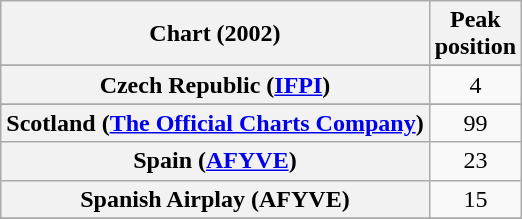<table class="wikitable sortable plainrowheaders" style="text-align:center;">
<tr>
<th scope="col">Chart (2002)</th>
<th scope="col">Peak<br>position</th>
</tr>
<tr>
</tr>
<tr>
</tr>
<tr>
<th scope="row">Czech Republic (<a href='#'>IFPI</a>)</th>
<td>4</td>
</tr>
<tr>
</tr>
<tr>
</tr>
<tr>
</tr>
<tr>
<th scope="row">Scotland (<a href='#'>The Official Charts Company</a>)</th>
<td>99</td>
</tr>
<tr>
<th scope="row">Spain (<a href='#'>AFYVE</a>)</th>
<td>23</td>
</tr>
<tr>
<th scope="row">Spanish Airplay (AFYVE)</th>
<td>15</td>
</tr>
<tr>
</tr>
<tr>
</tr>
<tr>
</tr>
<tr>
</tr>
</table>
